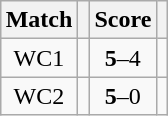<table class="wikitable" style="font-size: 100%; margin: 1em auto 1em auto;">
<tr>
<th>Match</th>
<th></th>
<th>Score</th>
<th></th>
</tr>
<tr>
<td align="center">WC1</td>
<td><strong></strong></td>
<td align="center"><strong>5</strong>–4</td>
<td></td>
</tr>
<tr>
<td align="center">WC2</td>
<td><strong></strong></td>
<td align="center"><strong>5</strong>–0</td>
<td></td>
</tr>
</table>
